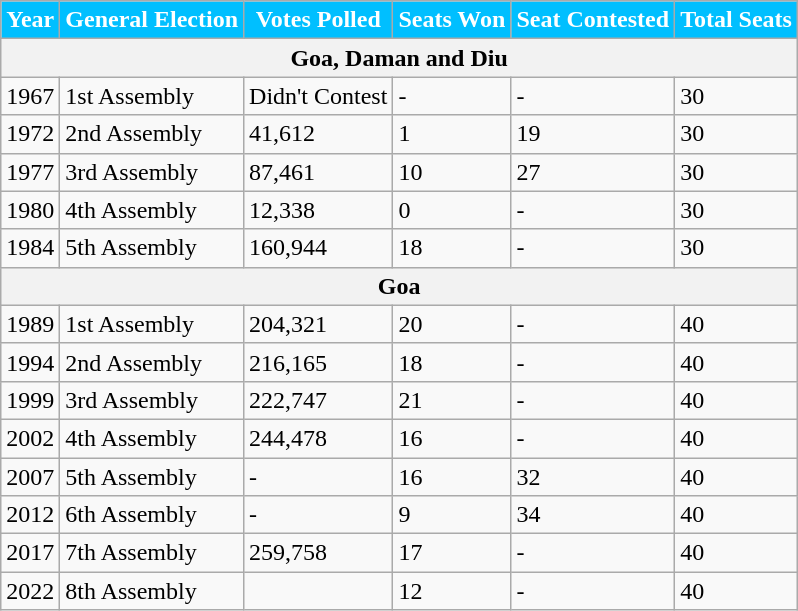<table class="wikitable">
<tr>
<th style="background-color:#00BFFF; color:white">Year</th>
<th style="background-color:#00BFFF; color:white">General Election</th>
<th style="background-color:#00BFFF; color:white">Votes Polled</th>
<th style="background-color:#00BFFF; color:white">Seats Won</th>
<th style="background-color:#00BFFF; color:white">Seat Contested</th>
<th style="background-color:#00BFFF; color:white">Total Seats</th>
</tr>
<tr>
<th colspan=6>Goa, Daman and Diu</th>
</tr>
<tr>
<td>1967</td>
<td>1st Assembly</td>
<td>Didn't Contest</td>
<td>-</td>
<td>-</td>
<td>30</td>
</tr>
<tr>
<td>1972</td>
<td>2nd Assembly</td>
<td>41,612</td>
<td>1</td>
<td>19</td>
<td>30</td>
</tr>
<tr>
<td>1977</td>
<td>3rd Assembly</td>
<td>87,461</td>
<td>10</td>
<td>27</td>
<td>30</td>
</tr>
<tr>
<td>1980</td>
<td>4th Assembly</td>
<td>12,338</td>
<td>0</td>
<td>-</td>
<td>30</td>
</tr>
<tr>
<td>1984</td>
<td>5th Assembly</td>
<td>160,944</td>
<td>18</td>
<td>-</td>
<td>30</td>
</tr>
<tr>
<th colspan=6>Goa</th>
</tr>
<tr>
<td>1989</td>
<td>1st Assembly</td>
<td>204,321</td>
<td>20</td>
<td>-</td>
<td>40</td>
</tr>
<tr>
<td>1994</td>
<td>2nd Assembly</td>
<td>216,165</td>
<td>18</td>
<td>-</td>
<td>40</td>
</tr>
<tr>
<td>1999</td>
<td>3rd Assembly</td>
<td>222,747</td>
<td>21</td>
<td>-</td>
<td>40</td>
</tr>
<tr>
<td>2002</td>
<td>4th Assembly</td>
<td>244,478</td>
<td>16</td>
<td>-</td>
<td>40</td>
</tr>
<tr>
<td>2007</td>
<td>5th Assembly</td>
<td>-</td>
<td>16</td>
<td>32</td>
<td>40</td>
</tr>
<tr>
<td>2012</td>
<td>6th Assembly</td>
<td>-</td>
<td>9</td>
<td>34</td>
<td>40</td>
</tr>
<tr>
<td>2017</td>
<td>7th Assembly</td>
<td>259,758</td>
<td>17</td>
<td>-</td>
<td>40</td>
</tr>
<tr>
<td>2022</td>
<td>8th Assembly</td>
<td></td>
<td>12</td>
<td>-</td>
<td>40</td>
</tr>
</table>
